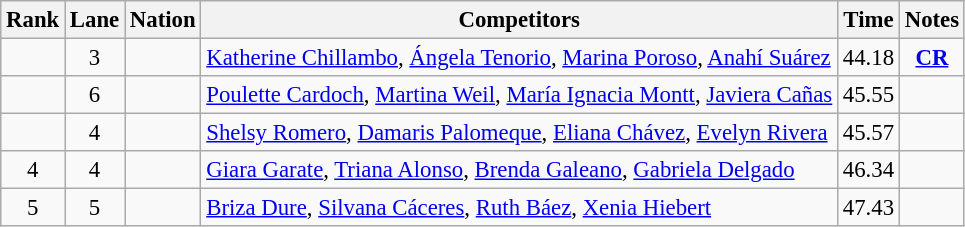<table class="wikitable sortable" style="text-align:center; font-size:95%">
<tr>
<th>Rank</th>
<th>Lane</th>
<th>Nation</th>
<th>Competitors</th>
<th>Time</th>
<th>Notes</th>
</tr>
<tr>
<td></td>
<td>3</td>
<td align=left></td>
<td align=left><a href='#'>Katherine Chillambo</a>, <a href='#'>Ángela Tenorio</a>, <a href='#'>Marina Poroso</a>, <a href='#'>Anahí Suárez</a></td>
<td>44.18</td>
<td><strong><a href='#'>CR</a></strong></td>
</tr>
<tr>
<td></td>
<td>6</td>
<td align=left></td>
<td align=left><a href='#'>Poulette Cardoch</a>, <a href='#'>Martina Weil</a>, <a href='#'>María Ignacia Montt</a>, <a href='#'>Javiera Cañas</a></td>
<td>45.55</td>
<td></td>
</tr>
<tr>
<td></td>
<td>4</td>
<td align=left></td>
<td align=left><a href='#'>Shelsy Romero</a>, <a href='#'>Damaris Palomeque</a>, <a href='#'>Eliana Chávez</a>, <a href='#'>Evelyn Rivera</a></td>
<td>45.57</td>
<td></td>
</tr>
<tr>
<td>4</td>
<td>4</td>
<td align=left></td>
<td align=left><a href='#'>Giara Garate</a>, <a href='#'>Triana Alonso</a>, <a href='#'>Brenda Galeano</a>, <a href='#'>Gabriela Delgado</a></td>
<td>46.34</td>
<td></td>
</tr>
<tr>
<td>5</td>
<td>5</td>
<td align=left></td>
<td align=left><a href='#'>Briza Dure</a>, <a href='#'>Silvana Cáceres</a>, <a href='#'>Ruth Báez</a>, <a href='#'>Xenia Hiebert</a></td>
<td>47.43</td>
<td></td>
</tr>
</table>
